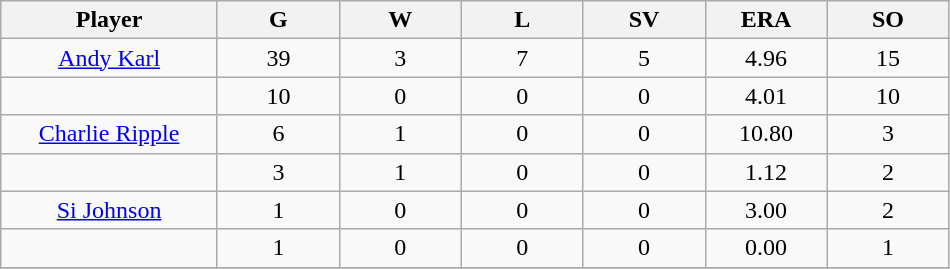<table class="wikitable sortable">
<tr>
<th bgcolor="#DDDDFF" width="16%">Player</th>
<th bgcolor="#DDDDFF" width="9%">G</th>
<th bgcolor="#DDDDFF" width="9%">W</th>
<th bgcolor="#DDDDFF" width="9%">L</th>
<th bgcolor="#DDDDFF" width="9%">SV</th>
<th bgcolor="#DDDDFF" width="9%">ERA</th>
<th bgcolor="#DDDDFF" width="9%">SO</th>
</tr>
<tr align="center">
<td><a href='#'>Andy Karl</a></td>
<td>39</td>
<td>3</td>
<td>7</td>
<td>5</td>
<td>4.96</td>
<td>15</td>
</tr>
<tr align=center>
<td></td>
<td>10</td>
<td>0</td>
<td>0</td>
<td>0</td>
<td>4.01</td>
<td>10</td>
</tr>
<tr align="center">
<td><a href='#'>Charlie Ripple</a></td>
<td>6</td>
<td>1</td>
<td>0</td>
<td>0</td>
<td>10.80</td>
<td>3</td>
</tr>
<tr align=center>
<td></td>
<td>3</td>
<td>1</td>
<td>0</td>
<td>0</td>
<td>1.12</td>
<td>2</td>
</tr>
<tr align="center">
<td><a href='#'>Si Johnson</a></td>
<td>1</td>
<td>0</td>
<td>0</td>
<td>0</td>
<td>3.00</td>
<td>2</td>
</tr>
<tr align=center>
<td></td>
<td>1</td>
<td>0</td>
<td>0</td>
<td>0</td>
<td>0.00</td>
<td>1</td>
</tr>
<tr align="center">
</tr>
</table>
